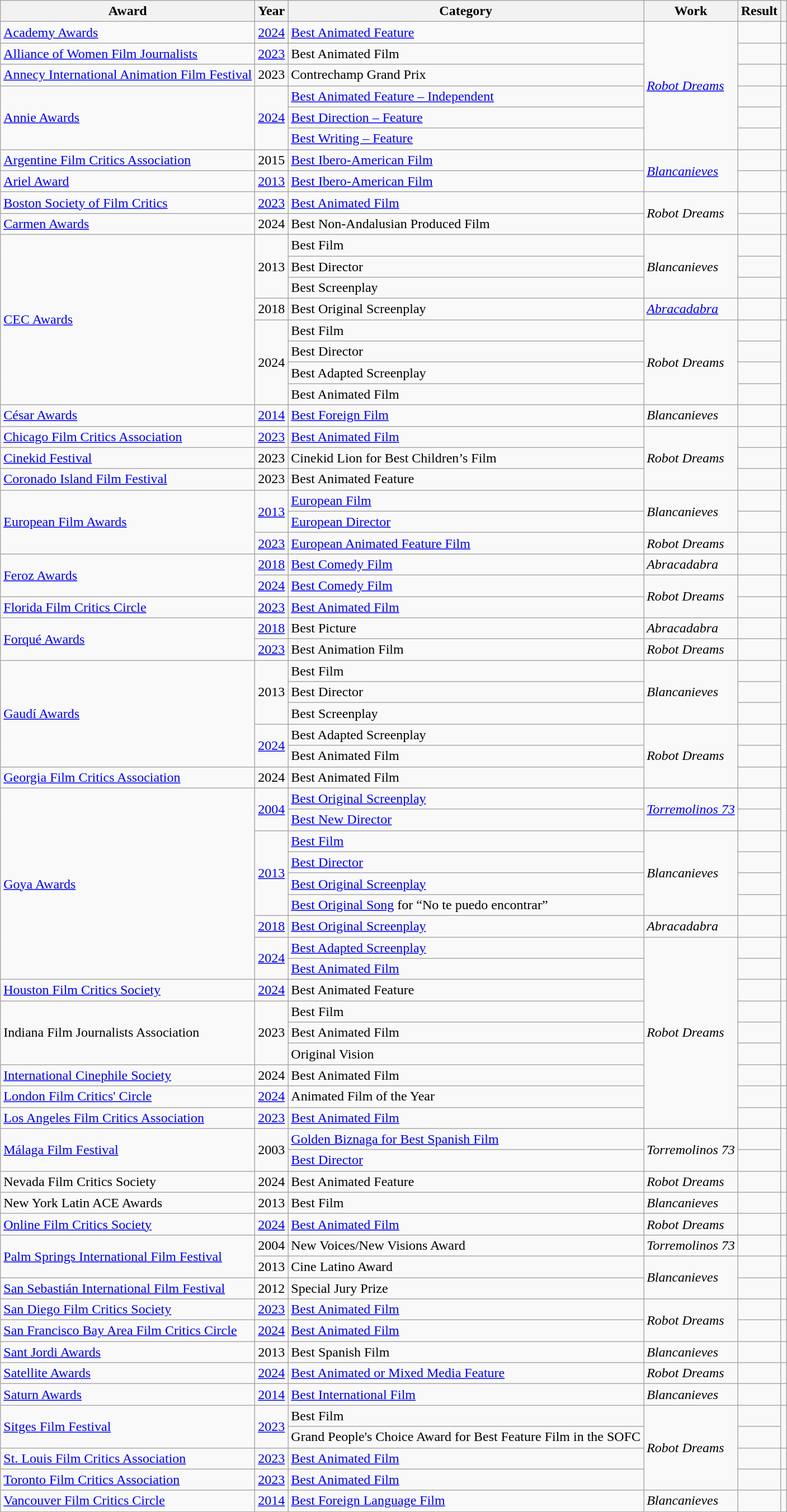<table class="wikitable sortable">
<tr>
<th>Award</th>
<th>Year</th>
<th>Category</th>
<th>Work</th>
<th>Result</th>
<th scope="col" class="unsortable"></th>
</tr>
<tr>
<td><a href='#'>Academy Awards</a></td>
<td><a href='#'>2024</a></td>
<td><a href='#'>Best Animated Feature</a></td>
<td rowspan="6"><em><a href='#'>Robot Dreams</a></em></td>
<td></td>
<td align="center"></td>
</tr>
<tr>
<td><a href='#'>Alliance of Women Film Journalists</a></td>
<td><a href='#'>2023</a></td>
<td>Best Animated Film</td>
<td></td>
<td align="center"></td>
</tr>
<tr>
<td><a href='#'>Annecy International Animation Film Festival</a></td>
<td>2023</td>
<td>Contrechamp Grand Prix</td>
<td></td>
<td align="center"></td>
</tr>
<tr>
<td rowspan="3"><a href='#'>Annie Awards</a></td>
<td rowspan="3"><a href='#'>2024</a></td>
<td><a href='#'>Best Animated Feature – Independent</a></td>
<td></td>
<td rowspan="3" align="center"></td>
</tr>
<tr>
<td><a href='#'>Best Direction – Feature</a></td>
<td></td>
</tr>
<tr>
<td><a href='#'>Best Writing – Feature</a></td>
<td></td>
</tr>
<tr>
<td><a href='#'>Argentine Film Critics Association</a></td>
<td>2015</td>
<td><a href='#'>Best Ibero-American Film</a></td>
<td rowspan="2"><em><a href='#'>Blancanieves</a></em></td>
<td></td>
<td align="center"></td>
</tr>
<tr>
<td><a href='#'>Ariel Award</a></td>
<td><a href='#'>2013</a></td>
<td><a href='#'>Best Ibero-American Film</a></td>
<td></td>
<td align="center"></td>
</tr>
<tr>
<td><a href='#'>Boston Society of Film Critics</a></td>
<td><a href='#'>2023</a></td>
<td><a href='#'>Best Animated Film</a></td>
<td rowspan="2"><em>Robot Dreams</em></td>
<td></td>
<td align="center"></td>
</tr>
<tr>
<td><a href='#'>Carmen Awards</a></td>
<td>2024</td>
<td>Best Non-Andalusian Produced Film</td>
<td></td>
<td align="center"><br></td>
</tr>
<tr>
<td rowspan="8"><a href='#'>CEC Awards</a></td>
<td rowspan="3">2013</td>
<td>Best Film</td>
<td rowspan="3"><em>Blancanieves</em></td>
<td></td>
<td rowspan="3" align="center"></td>
</tr>
<tr>
<td>Best Director</td>
<td></td>
</tr>
<tr>
<td>Best Screenplay</td>
<td></td>
</tr>
<tr>
<td>2018</td>
<td>Best Original Screenplay</td>
<td><em><a href='#'>Abracadabra</a></em></td>
<td></td>
<td align="center"></td>
</tr>
<tr>
<td rowspan="4">2024</td>
<td>Best Film</td>
<td rowspan="4"><em>Robot Dreams</em></td>
<td></td>
<td rowspan="4" align="center"><br></td>
</tr>
<tr>
<td>Best Director</td>
<td></td>
</tr>
<tr>
<td>Best Adapted Screenplay</td>
<td></td>
</tr>
<tr>
<td>Best Animated Film</td>
<td></td>
</tr>
<tr>
<td><a href='#'>César Awards</a></td>
<td><a href='#'>2014</a></td>
<td><a href='#'>Best Foreign Film</a></td>
<td><em>Blancanieves</em></td>
<td></td>
<td align="center"></td>
</tr>
<tr>
<td><a href='#'>Chicago Film Critics Association</a></td>
<td><a href='#'>2023</a></td>
<td><a href='#'>Best Animated Film</a></td>
<td rowspan="3"><em>Robot Dreams</em></td>
<td></td>
<td align="center"></td>
</tr>
<tr>
<td><a href='#'>Cinekid Festival</a></td>
<td>2023</td>
<td>Cinekid Lion for Best Children’s Film</td>
<td></td>
<td align="center"><br></td>
</tr>
<tr>
<td><a href='#'>Coronado Island Film Festival</a></td>
<td>2023</td>
<td>Best Animated Feature</td>
<td></td>
<td></td>
</tr>
<tr>
<td rowspan="3"><a href='#'>European Film Awards</a></td>
<td rowspan="2"><a href='#'>2013</a></td>
<td><a href='#'>European Film</a></td>
<td rowspan="2"><em>Blancanieves</em></td>
<td></td>
<td rowspan="2" align="center"><br></td>
</tr>
<tr>
<td><a href='#'>European Director</a></td>
<td></td>
</tr>
<tr>
<td><a href='#'>2023</a></td>
<td><a href='#'>European Animated Feature Film</a></td>
<td><em>Robot Dreams</em></td>
<td></td>
<td align="center"></td>
</tr>
<tr>
<td rowspan="2"><a href='#'>Feroz Awards</a></td>
<td><a href='#'>2018</a></td>
<td><a href='#'>Best Comedy Film</a></td>
<td><em>Abracadabra</em></td>
<td></td>
<td align="center"></td>
</tr>
<tr>
<td><a href='#'>2024</a></td>
<td><a href='#'>Best Comedy Film</a></td>
<td rowspan="2"><em>Robot Dreams</em></td>
<td></td>
<td align="center"></td>
</tr>
<tr>
<td><a href='#'>Florida Film Critics Circle</a></td>
<td><a href='#'>2023</a></td>
<td><a href='#'>Best Animated Film</a></td>
<td></td>
<td align="center"></td>
</tr>
<tr>
<td rowspan="2"><a href='#'>Forqué Awards</a></td>
<td><a href='#'>2018</a></td>
<td>Best Picture</td>
<td><em>Abracadabra</em></td>
<td></td>
<td align="center"></td>
</tr>
<tr>
<td><a href='#'>2023</a></td>
<td>Best Animation Film</td>
<td><em>Robot Dreams</em></td>
<td></td>
<td align="center"></td>
</tr>
<tr>
<td rowspan="5"><a href='#'>Gaudí Awards</a></td>
<td rowspan="3">2013</td>
<td>Best Film</td>
<td rowspan="3"><em>Blancanieves</em></td>
<td></td>
<td rowspan="3" align="center"></td>
</tr>
<tr>
<td>Best Director</td>
<td></td>
</tr>
<tr>
<td>Best Screenplay</td>
<td></td>
</tr>
<tr>
<td rowspan="2"><a href='#'>2024</a></td>
<td>Best Adapted Screenplay</td>
<td rowspan="3"><em>Robot Dreams</em></td>
<td></td>
<td rowspan="2" align="center"></td>
</tr>
<tr>
<td>Best Animated Film</td>
<td></td>
</tr>
<tr>
<td><a href='#'>Georgia Film Critics Association</a></td>
<td>2024</td>
<td>Best Animated Film</td>
<td></td>
<td align="center"></td>
</tr>
<tr>
<td rowspan="9"><a href='#'>Goya Awards</a></td>
<td rowspan="2"><a href='#'>2004</a></td>
<td><a href='#'>Best Original Screenplay</a></td>
<td rowspan="2"><em><a href='#'>Torremolinos 73</a></em></td>
<td></td>
<td rowspan="2" align="center"></td>
</tr>
<tr>
<td><a href='#'>Best New Director</a></td>
<td></td>
</tr>
<tr>
<td rowspan="4"><a href='#'>2013</a></td>
<td><a href='#'>Best Film</a></td>
<td rowspan="4"><em>Blancanieves</em></td>
<td></td>
<td rowspan="4" align="center"></td>
</tr>
<tr>
<td><a href='#'>Best Director</a></td>
<td></td>
</tr>
<tr>
<td><a href='#'>Best Original Screenplay</a></td>
<td></td>
</tr>
<tr>
<td><a href='#'>Best Original Song</a> for “No te puedo encontrar”</td>
<td></td>
</tr>
<tr>
<td><a href='#'>2018</a></td>
<td><a href='#'>Best Original Screenplay</a></td>
<td><em>Abracadabra</em></td>
<td></td>
<td align="center"></td>
</tr>
<tr>
<td rowspan="2"><a href='#'>2024</a></td>
<td><a href='#'>Best Adapted Screenplay</a></td>
<td rowspan="9"><em>Robot Dreams</em></td>
<td></td>
<td rowspan="2" align="center"></td>
</tr>
<tr>
<td><a href='#'>Best Animated Film</a></td>
<td></td>
</tr>
<tr>
<td><a href='#'>Houston Film Critics Society</a></td>
<td><a href='#'>2024</a></td>
<td>Best Animated Feature</td>
<td></td>
<td align="center"></td>
</tr>
<tr>
<td rowspan="3">Indiana Film Journalists Association</td>
<td rowspan="3">2023</td>
<td>Best Film</td>
<td></td>
<td rowspan="3" align="center"><br></td>
</tr>
<tr>
<td>Best Animated Film</td>
<td></td>
</tr>
<tr>
<td>Original Vision</td>
<td></td>
</tr>
<tr>
<td><a href='#'>International Cinephile Society</a></td>
<td>2024</td>
<td>Best Animated Film</td>
<td></td>
<td align="center"></td>
</tr>
<tr>
<td><a href='#'>London Film Critics' Circle</a></td>
<td><a href='#'>2024</a></td>
<td>Animated Film of the Year</td>
<td></td>
<td align="center"></td>
</tr>
<tr>
<td><a href='#'>Los Angeles Film Critics Association</a></td>
<td><a href='#'>2023</a></td>
<td><a href='#'>Best Animated Film</a></td>
<td></td>
<td align="center"></td>
</tr>
<tr>
<td rowspan="2"><a href='#'>Málaga Film Festival</a></td>
<td rowspan="2">2003</td>
<td><a href='#'>Golden Biznaga for Best Spanish Film</a></td>
<td rowspan="2"><em>Torremolinos 73</em></td>
<td></td>
<td rowspan="2" align="center"></td>
</tr>
<tr>
<td><a href='#'>Best Director</a></td>
<td></td>
</tr>
<tr>
<td>Nevada Film Critics Society</td>
<td>2024</td>
<td>Best Animated Feature</td>
<td><em>Robot Dreams</em></td>
<td></td>
<td align="center"></td>
</tr>
<tr>
<td>New York Latin ACE Awards</td>
<td>2013</td>
<td>Best Film</td>
<td><em>Blancanieves</em></td>
<td></td>
<td align="center"></td>
</tr>
<tr>
<td><a href='#'>Online Film Critics Society</a></td>
<td><a href='#'>2024</a></td>
<td><a href='#'>Best Animated Film</a></td>
<td><em>Robot Dreams</em></td>
<td></td>
<td align="center"></td>
</tr>
<tr>
<td rowspan="2"><a href='#'>Palm Springs International Film Festival</a></td>
<td>2004</td>
<td>New Voices/New Visions Award</td>
<td><em>Torremolinos 73</em></td>
<td></td>
<td align="center"></td>
</tr>
<tr>
<td>2013</td>
<td>Cine Latino Award</td>
<td rowspan="2"><em>Blancanieves</em></td>
<td></td>
<td align="center"></td>
</tr>
<tr>
<td><a href='#'>San Sebastián International Film Festival</a></td>
<td>2012</td>
<td>Special Jury Prize</td>
<td></td>
<td align="center"></td>
</tr>
<tr>
<td><a href='#'>San Diego Film Critics Society</a></td>
<td><a href='#'>2023</a></td>
<td><a href='#'>Best Animated Film</a></td>
<td rowspan="2"><em>Robot Dreams</em></td>
<td></td>
<td align="center"></td>
</tr>
<tr>
<td><a href='#'>San Francisco Bay Area Film Critics Circle</a></td>
<td><a href='#'>2024</a></td>
<td><a href='#'>Best Animated Film</a></td>
<td></td>
<td align="center"></td>
</tr>
<tr>
<td><a href='#'>Sant Jordi Awards</a></td>
<td>2013</td>
<td>Best Spanish Film</td>
<td><em>Blancanieves</em></td>
<td></td>
<td align="center"></td>
</tr>
<tr>
<td><a href='#'>Satellite Awards</a></td>
<td><a href='#'>2024</a></td>
<td><a href='#'>Best Animated or Mixed Media Feature</a></td>
<td><em>Robot Dreams</em></td>
<td></td>
<td align="center"></td>
</tr>
<tr>
<td><a href='#'>Saturn Awards</a></td>
<td><a href='#'>2014</a></td>
<td><a href='#'>Best International Film</a></td>
<td><em>Blancanieves</em></td>
<td></td>
<td align="center"></td>
</tr>
<tr>
<td rowspan="2"><a href='#'>Sitges Film Festival</a></td>
<td rowspan="2"><a href='#'>2023</a></td>
<td>Best Film</td>
<td rowspan="4"><em>Robot Dreams</em></td>
<td></td>
<td rowspan="2" align="center"></td>
</tr>
<tr>
<td>Grand People's Choice Award for Best Feature Film in the SOFC</td>
<td></td>
</tr>
<tr>
<td><a href='#'>St. Louis Film Critics Association</a></td>
<td><a href='#'>2023</a></td>
<td><a href='#'>Best Animated Film</a></td>
<td></td>
<td align="center"></td>
</tr>
<tr>
<td><a href='#'>Toronto Film Critics Association</a></td>
<td><a href='#'>2023</a></td>
<td><a href='#'>Best Animated Film</a></td>
<td></td>
<td align="center"></td>
</tr>
<tr>
<td><a href='#'>Vancouver Film Critics Circle</a></td>
<td><a href='#'>2014</a></td>
<td><a href='#'>Best Foreign Language Film</a></td>
<td><em>Blancanieves</em></td>
<td></td>
<td align="center"></td>
</tr>
</table>
